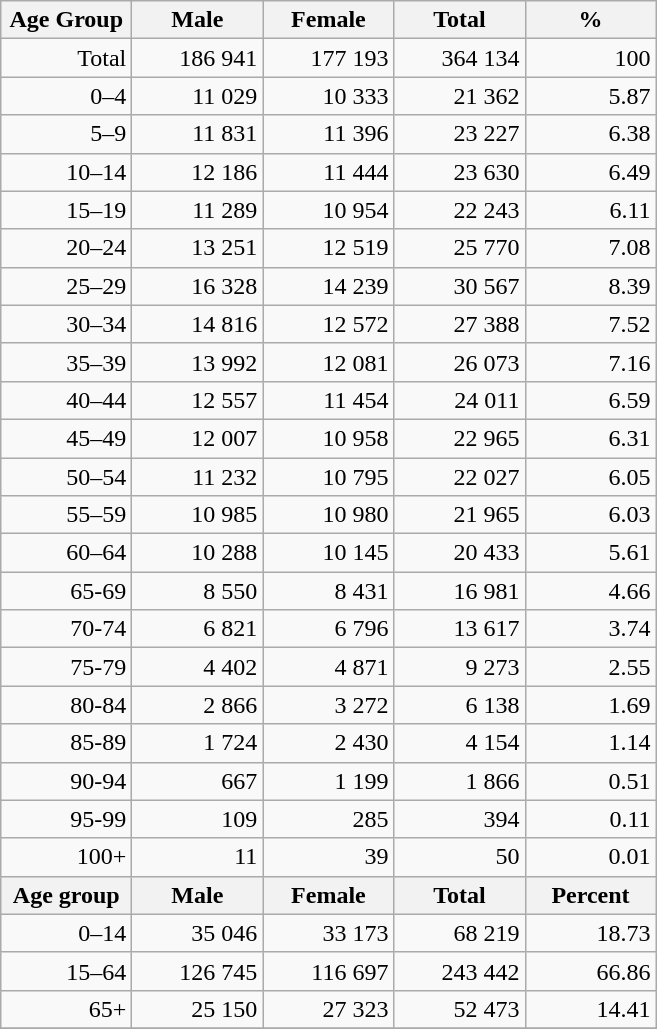<table class="wikitable">
<tr>
<th width="80pt">Age Group</th>
<th width="80pt">Male</th>
<th width="80pt">Female</th>
<th width="80pt">Total</th>
<th width="80pt">%</th>
</tr>
<tr>
<td align="right">Total</td>
<td align="right">186 941</td>
<td align="right">177 193</td>
<td align="right">364 134</td>
<td align="right">100</td>
</tr>
<tr>
<td align="right">0–4</td>
<td align="right">11 029</td>
<td align="right">10 333</td>
<td align="right">21 362</td>
<td align="right">5.87</td>
</tr>
<tr>
<td align="right">5–9</td>
<td align="right">11 831</td>
<td align="right">11 396</td>
<td align="right">23 227</td>
<td align="right">6.38</td>
</tr>
<tr>
<td align="right">10–14</td>
<td align="right">12 186</td>
<td align="right">11 444</td>
<td align="right">23 630</td>
<td align="right">6.49</td>
</tr>
<tr>
<td align="right">15–19</td>
<td align="right">11 289</td>
<td align="right">10 954</td>
<td align="right">22 243</td>
<td align="right">6.11</td>
</tr>
<tr>
<td align="right">20–24</td>
<td align="right">13 251</td>
<td align="right">12 519</td>
<td align="right">25 770</td>
<td align="right">7.08</td>
</tr>
<tr>
<td align="right">25–29</td>
<td align="right">16 328</td>
<td align="right">14 239</td>
<td align="right">30 567</td>
<td align="right">8.39</td>
</tr>
<tr>
<td align="right">30–34</td>
<td align="right">14 816</td>
<td align="right">12 572</td>
<td align="right">27 388</td>
<td align="right">7.52</td>
</tr>
<tr>
<td align="right">35–39</td>
<td align="right">13 992</td>
<td align="right">12 081</td>
<td align="right">26 073</td>
<td align="right">7.16</td>
</tr>
<tr>
<td align="right">40–44</td>
<td align="right">12 557</td>
<td align="right">11 454</td>
<td align="right">24 011</td>
<td align="right">6.59</td>
</tr>
<tr>
<td align="right">45–49</td>
<td align="right">12 007</td>
<td align="right">10 958</td>
<td align="right">22 965</td>
<td align="right">6.31</td>
</tr>
<tr>
<td align="right">50–54</td>
<td align="right">11 232</td>
<td align="right">10 795</td>
<td align="right">22 027</td>
<td align="right">6.05</td>
</tr>
<tr>
<td align="right">55–59</td>
<td align="right">10 985</td>
<td align="right">10 980</td>
<td align="right">21 965</td>
<td align="right">6.03</td>
</tr>
<tr>
<td align="right">60–64</td>
<td align="right">10 288</td>
<td align="right">10 145</td>
<td align="right">20 433</td>
<td align="right">5.61</td>
</tr>
<tr>
<td align="right">65-69</td>
<td align="right">8 550</td>
<td align="right">8 431</td>
<td align="right">16 981</td>
<td align="right">4.66</td>
</tr>
<tr>
<td align="right">70-74</td>
<td align="right">6 821</td>
<td align="right">6 796</td>
<td align="right">13 617</td>
<td align="right">3.74</td>
</tr>
<tr>
<td align="right">75-79</td>
<td align="right">4 402</td>
<td align="right">4 871</td>
<td align="right">9 273</td>
<td align="right">2.55</td>
</tr>
<tr>
<td align="right">80-84</td>
<td align="right">2 866</td>
<td align="right">3 272</td>
<td align="right">6 138</td>
<td align="right">1.69</td>
</tr>
<tr>
<td align="right">85-89</td>
<td align="right">1 724</td>
<td align="right">2 430</td>
<td align="right">4 154</td>
<td align="right">1.14</td>
</tr>
<tr>
<td align="right">90-94</td>
<td align="right">667</td>
<td align="right">1 199</td>
<td align="right">1 866</td>
<td align="right">0.51</td>
</tr>
<tr>
<td align="right">95-99</td>
<td align="right">109</td>
<td align="right">285</td>
<td align="right">394</td>
<td align="right">0.11</td>
</tr>
<tr>
<td align="right">100+</td>
<td align="right">11</td>
<td align="right">39</td>
<td align="right">50</td>
<td align="right">0.01</td>
</tr>
<tr>
<th width="50">Age group</th>
<th width="80pt">Male</th>
<th width="80">Female</th>
<th width="80">Total</th>
<th width="50">Percent</th>
</tr>
<tr>
<td align="right">0–14</td>
<td align="right">35 046</td>
<td align="right">33 173</td>
<td align="right">68 219</td>
<td align="right">18.73</td>
</tr>
<tr>
<td align="right">15–64</td>
<td align="right">126 745</td>
<td align="right">116 697</td>
<td align="right">243 442</td>
<td align="right">66.86</td>
</tr>
<tr>
<td align="right">65+</td>
<td align="right">25 150</td>
<td align="right">27 323</td>
<td align="right">52 473</td>
<td align="right">14.41</td>
</tr>
<tr>
</tr>
</table>
